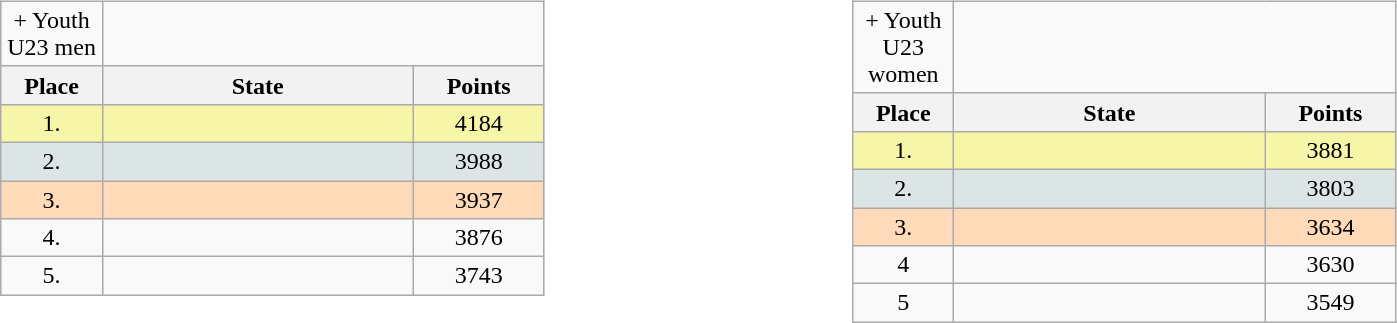<table width = "90%" align = center style = "font-size: 100%">
<tr>
<td valign = top width = "50%"><br><table class = "wikitable" style = "text-align: center">
<tr>
<td>+ Youth U23 men</td>
</tr>
<tr>
<th width = 60>Place</th>
<th width = 200>State</th>
<th width = 80>Points</th>
</tr>
<tr bgcolor = F7F6A8>
<td>1.</td>
<td align = "left"></td>
<td>4184</td>
</tr>
<tr bgcolor = DCE5E5>
<td>2.</td>
<td align = "left"></td>
<td>3988</td>
</tr>
<tr bgcolor = FFDAB9>
<td>3.</td>
<td align = "left"></td>
<td>3937</td>
</tr>
<tr>
<td>4.</td>
<td align = "left"></td>
<td>3876</td>
</tr>
<tr>
<td>5.</td>
<td align = "left"></td>
<td>3743</td>
</tr>
</table>
</td>
<td valign = top width = "50%"><br><table class = "wikitable" style = "text-align: center">
<tr>
<td>+ Youth U23 women</td>
</tr>
<tr>
<th width = 60>Place</th>
<th width = 200>State</th>
<th width = 80>Points</th>
</tr>
<tr bgcolor = F7F6A8>
<td>1.</td>
<td align = "left"></td>
<td>3881</td>
</tr>
<tr bgcolor = DCE5E5>
<td>2.</td>
<td align = "left"></td>
<td>3803</td>
</tr>
<tr bgcolor = FFDAB9>
<td>3.</td>
<td align = "left"></td>
<td>3634</td>
</tr>
<tr>
<td>4</td>
<td align = "left"></td>
<td>3630</td>
</tr>
<tr>
<td>5</td>
<td align = "left"></td>
<td>3549</td>
</tr>
</table>
</td>
</tr>
</table>
